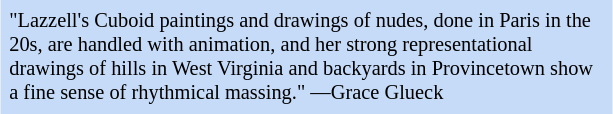<table class="toccolours" style="float: right; margin-left: 1em; margin-right: 2em; font-size: 85%; background:#c6dbf7; color:black; width:30em; max-width: 40%;" cellspacing="5">
<tr>
<td style="text-align: left;">"Lazzell's Cuboid paintings and drawings of nudes, done in Paris in the 20s, are handled with animation, and her strong representational drawings of hills in West Virginia and backyards in Provincetown show a fine sense of rhythmical massing." —Grace Glueck</td>
</tr>
</table>
